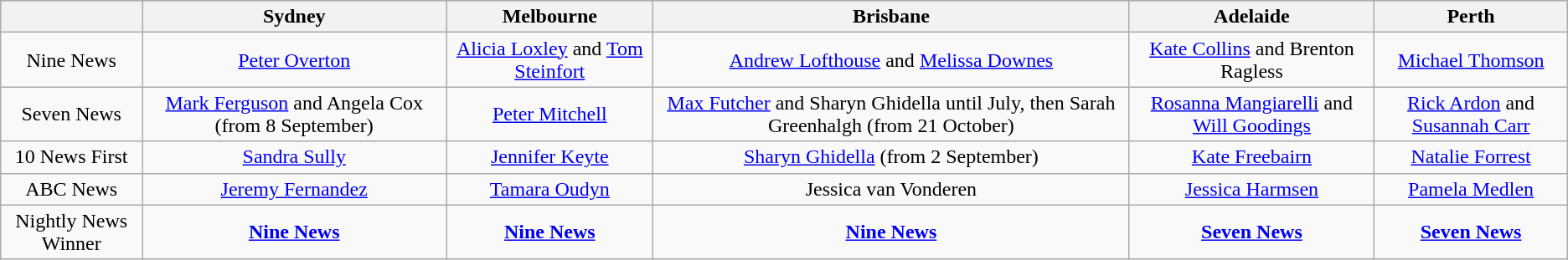<table class="wikitable">
<tr>
<th></th>
<th>Sydney</th>
<th>Melbourne</th>
<th>Brisbane</th>
<th>Adelaide</th>
<th>Perth</th>
</tr>
<tr style="text-align:center">
<td>Nine News</td>
<td><a href='#'>Peter Overton</a></td>
<td><a href='#'>Alicia Loxley</a> and <a href='#'>Tom Steinfort</a></td>
<td><a href='#'>Andrew Lofthouse</a> and <a href='#'>Melissa Downes</a></td>
<td><a href='#'>Kate Collins</a> and Brenton Ragless</td>
<td><a href='#'>Michael Thomson</a></td>
</tr>
<tr style="text-align:center">
<td>Seven News</td>
<td><a href='#'>Mark Ferguson</a> and Angela Cox (from 8 September)</td>
<td><a href='#'>Peter Mitchell</a></td>
<td><a href='#'>Max Futcher</a> and Sharyn Ghidella until July, then Sarah Greenhalgh (from 21 October)</td>
<td><a href='#'>Rosanna Mangiarelli</a> and <a href='#'>Will Goodings</a></td>
<td><a href='#'>Rick Ardon</a> and <a href='#'>Susannah Carr</a></td>
</tr>
<tr style="text-align:center">
<td>10 News First</td>
<td><a href='#'>Sandra Sully</a></td>
<td><a href='#'>Jennifer Keyte</a></td>
<td><a href='#'>Sharyn Ghidella</a> (from 2 September)</td>
<td><a href='#'>Kate Freebairn</a></td>
<td><a href='#'>Natalie Forrest</a></td>
</tr>
<tr style="text-align:center">
<td>ABC News</td>
<td><a href='#'>Jeremy Fernandez</a></td>
<td><a href='#'>Tamara Oudyn</a></td>
<td>Jessica van Vonderen</td>
<td><a href='#'>Jessica Harmsen</a></td>
<td><a href='#'>Pamela Medlen</a></td>
</tr>
<tr style="text-align:center">
<td>Nightly News Winner</td>
<td><strong><a href='#'>Nine News</a></strong></td>
<td><strong><a href='#'>Nine News</a></strong></td>
<td><strong><a href='#'>Nine News</a></strong></td>
<td><strong><a href='#'>Seven News</a></strong></td>
<td><strong><a href='#'>Seven News</a></strong></td>
</tr>
</table>
